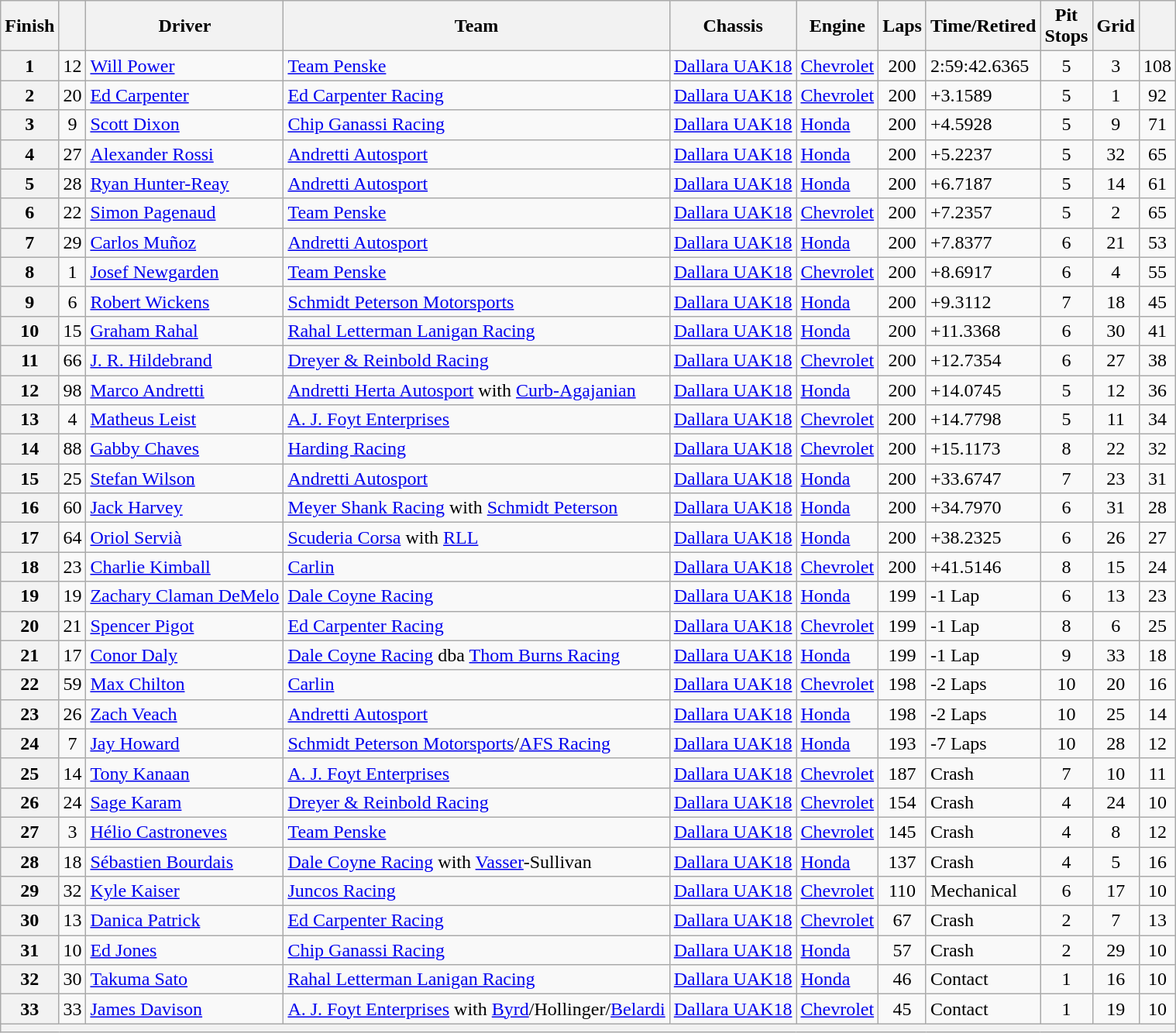<table class="wikitable">
<tr>
<th>Finish</th>
<th></th>
<th>Driver</th>
<th>Team</th>
<th>Chassis</th>
<th>Engine</th>
<th>Laps</th>
<th>Time/Retired</th>
<th>Pit<br>Stops</th>
<th>Grid</th>
<th></th>
</tr>
<tr>
<th>1</th>
<td align=center>12</td>
<td> <a href='#'>Will Power</a></td>
<td><a href='#'>Team Penske</a></td>
<td><a href='#'>Dallara UAK18</a></td>
<td><a href='#'>Chevrolet</a></td>
<td align=center>200</td>
<td>2:59:42.6365</td>
<td align=center>5</td>
<td align=center>3</td>
<td align=center>108</td>
</tr>
<tr>
<th>2</th>
<td align=center>20</td>
<td> <a href='#'>Ed Carpenter</a></td>
<td><a href='#'>Ed Carpenter Racing</a></td>
<td><a href='#'>Dallara UAK18</a></td>
<td><a href='#'>Chevrolet</a></td>
<td align=center>200</td>
<td>+3.1589</td>
<td align=center>5</td>
<td align=center>1</td>
<td align=center>92</td>
</tr>
<tr>
<th>3</th>
<td align=center>9</td>
<td> <a href='#'>Scott Dixon</a> <strong></strong></td>
<td><a href='#'>Chip Ganassi Racing</a></td>
<td><a href='#'>Dallara UAK18</a></td>
<td><a href='#'>Honda</a></td>
<td align=center>200</td>
<td>+4.5928</td>
<td align=center>5</td>
<td align=center>9</td>
<td align=center>71</td>
</tr>
<tr>
<th>4</th>
<td align=center>27</td>
<td> <a href='#'>Alexander Rossi</a> <strong></strong></td>
<td><a href='#'>Andretti Autosport</a></td>
<td><a href='#'>Dallara UAK18</a></td>
<td><a href='#'>Honda</a></td>
<td align=center>200</td>
<td>+5.2237</td>
<td align=center>5</td>
<td align=center>32</td>
<td align=center>65</td>
</tr>
<tr>
<th>5</th>
<td align=center>28</td>
<td> <a href='#'>Ryan Hunter-Reay</a> <strong></strong></td>
<td><a href='#'>Andretti Autosport</a></td>
<td><a href='#'>Dallara UAK18</a></td>
<td><a href='#'>Honda</a></td>
<td align=center>200</td>
<td>+6.7187</td>
<td align=center>5</td>
<td align=center>14</td>
<td align=center>61</td>
</tr>
<tr>
<th>6</th>
<td align=center>22</td>
<td> <a href='#'>Simon Pagenaud</a></td>
<td><a href='#'>Team Penske</a></td>
<td><a href='#'>Dallara UAK18</a></td>
<td><a href='#'>Chevrolet</a></td>
<td align=center>200</td>
<td>+7.2357</td>
<td align=center>5</td>
<td align=center>2</td>
<td align=center>65</td>
</tr>
<tr>
<th>7</th>
<td align=center>29</td>
<td> <a href='#'>Carlos Muñoz</a></td>
<td><a href='#'>Andretti Autosport</a></td>
<td><a href='#'>Dallara UAK18</a></td>
<td><a href='#'>Honda</a></td>
<td align=center>200</td>
<td>+7.8377</td>
<td align=center>6</td>
<td align=center>21</td>
<td align=center>53</td>
</tr>
<tr>
<th>8</th>
<td align=center>1</td>
<td> <a href='#'>Josef Newgarden</a></td>
<td><a href='#'>Team Penske</a></td>
<td><a href='#'>Dallara UAK18</a></td>
<td><a href='#'>Chevrolet</a></td>
<td align=center>200</td>
<td>+8.6917</td>
<td align=center>6</td>
<td align=center>4</td>
<td align=center>55</td>
</tr>
<tr>
<th>9</th>
<td align=center>6</td>
<td> <a href='#'>Robert Wickens</a> <strong></strong></td>
<td><a href='#'>Schmidt Peterson Motorsports</a></td>
<td><a href='#'>Dallara UAK18</a></td>
<td><a href='#'>Honda</a></td>
<td align=center>200</td>
<td>+9.3112</td>
<td align=center>7</td>
<td align=center>18</td>
<td align=center>45</td>
</tr>
<tr>
<th>10</th>
<td align=center>15</td>
<td> <a href='#'>Graham Rahal</a></td>
<td><a href='#'>Rahal Letterman Lanigan Racing</a></td>
<td><a href='#'>Dallara UAK18</a></td>
<td><a href='#'>Honda</a></td>
<td align=center>200</td>
<td>+11.3368</td>
<td align=center>6</td>
<td align=center>30</td>
<td align=center>41</td>
</tr>
<tr>
<th>11</th>
<td align=center>66</td>
<td> <a href='#'>J. R. Hildebrand</a></td>
<td><a href='#'>Dreyer & Reinbold Racing</a></td>
<td><a href='#'>Dallara UAK18</a></td>
<td><a href='#'>Chevrolet</a></td>
<td align=center>200</td>
<td>+12.7354</td>
<td align=center>6</td>
<td align=center>27</td>
<td align=center>38</td>
</tr>
<tr>
<th>12</th>
<td align=center>98</td>
<td> <a href='#'>Marco Andretti</a></td>
<td><a href='#'>Andretti Herta Autosport</a> with <a href='#'>Curb-Agajanian</a></td>
<td><a href='#'>Dallara UAK18</a></td>
<td><a href='#'>Honda</a></td>
<td align=center>200</td>
<td>+14.0745</td>
<td align=center>5</td>
<td align=center>12</td>
<td align=center>36</td>
</tr>
<tr>
<th>13</th>
<td align=center>4</td>
<td> <a href='#'>Matheus Leist</a> <strong></strong></td>
<td><a href='#'>A. J. Foyt Enterprises</a></td>
<td><a href='#'>Dallara UAK18</a></td>
<td><a href='#'>Chevrolet</a></td>
<td align=center>200</td>
<td>+14.7798</td>
<td align=center>5</td>
<td align=center>11</td>
<td align=center>34</td>
</tr>
<tr>
<th>14</th>
<td align=center>88</td>
<td> <a href='#'>Gabby Chaves</a></td>
<td><a href='#'>Harding Racing</a></td>
<td><a href='#'>Dallara UAK18</a></td>
<td><a href='#'>Chevrolet</a></td>
<td align=center>200</td>
<td>+15.1173</td>
<td align=center>8</td>
<td align=center>22</td>
<td align=center>32</td>
</tr>
<tr>
<th>15</th>
<td align=center>25</td>
<td> <a href='#'>Stefan Wilson</a></td>
<td><a href='#'>Andretti Autosport</a></td>
<td><a href='#'>Dallara UAK18</a></td>
<td><a href='#'>Honda</a></td>
<td align=center>200</td>
<td>+33.6747</td>
<td align=center>7</td>
<td align=center>23</td>
<td align=center>31</td>
</tr>
<tr>
<th>16</th>
<td align=center>60</td>
<td> <a href='#'>Jack Harvey</a></td>
<td><a href='#'>Meyer Shank Racing</a> with <a href='#'>Schmidt Peterson</a></td>
<td><a href='#'>Dallara UAK18</a></td>
<td><a href='#'>Honda</a></td>
<td align=center>200</td>
<td>+34.7970</td>
<td align=center>6</td>
<td align=center>31</td>
<td align=center>28</td>
</tr>
<tr>
<th>17</th>
<td align=center>64</td>
<td> <a href='#'>Oriol Servià</a></td>
<td><a href='#'>Scuderia Corsa</a> with <a href='#'>RLL</a></td>
<td><a href='#'>Dallara UAK18</a></td>
<td><a href='#'>Honda</a></td>
<td align=center>200</td>
<td>+38.2325</td>
<td align=center>6</td>
<td align=center>26</td>
<td align=center>27</td>
</tr>
<tr>
<th>18</th>
<td align=center>23</td>
<td> <a href='#'>Charlie Kimball</a></td>
<td><a href='#'>Carlin</a></td>
<td><a href='#'>Dallara UAK18</a></td>
<td><a href='#'>Chevrolet</a></td>
<td align=center>200</td>
<td>+41.5146</td>
<td align=center>8</td>
<td align=center>15</td>
<td align=center>24</td>
</tr>
<tr>
<th>19</th>
<td align=center>19</td>
<td> <a href='#'>Zachary Claman DeMelo</a> <strong></strong></td>
<td><a href='#'>Dale Coyne Racing</a></td>
<td><a href='#'>Dallara UAK18</a></td>
<td><a href='#'>Honda</a></td>
<td align=center>199</td>
<td>-1 Lap</td>
<td align=center>6</td>
<td align=center>13</td>
<td align=center>23</td>
</tr>
<tr>
<th>20</th>
<td align=center>21</td>
<td> <a href='#'>Spencer Pigot</a></td>
<td><a href='#'>Ed Carpenter Racing</a></td>
<td><a href='#'>Dallara UAK18</a></td>
<td><a href='#'>Chevrolet</a></td>
<td align=center>199</td>
<td>-1 Lap</td>
<td align=center>8</td>
<td align=center>6</td>
<td align=center>25</td>
</tr>
<tr>
<th>21</th>
<td align=center>17</td>
<td> <a href='#'>Conor Daly</a></td>
<td><a href='#'>Dale Coyne Racing</a> dba <a href='#'>Thom Burns Racing</a></td>
<td><a href='#'>Dallara UAK18</a></td>
<td><a href='#'>Honda</a></td>
<td align=center>199</td>
<td>-1 Lap</td>
<td align=center>9</td>
<td align=center>33</td>
<td align=center>18</td>
</tr>
<tr>
<th>22</th>
<td align=center>59</td>
<td> <a href='#'>Max Chilton</a></td>
<td><a href='#'>Carlin</a></td>
<td><a href='#'>Dallara UAK18</a></td>
<td><a href='#'>Chevrolet</a></td>
<td align=center>198</td>
<td>-2 Laps</td>
<td align=center>10</td>
<td align=center>20</td>
<td align=center>16</td>
</tr>
<tr>
<th>23</th>
<td align=center>26</td>
<td> <a href='#'>Zach Veach</a></td>
<td><a href='#'>Andretti Autosport</a></td>
<td><a href='#'>Dallara UAK18</a></td>
<td><a href='#'>Honda</a></td>
<td align=center>198</td>
<td>-2 Laps</td>
<td align=center>10</td>
<td align=center>25</td>
<td align=center>14</td>
</tr>
<tr>
<th>24</th>
<td align=center>7</td>
<td> <a href='#'>Jay Howard</a></td>
<td><a href='#'>Schmidt Peterson Motorsports</a>/<a href='#'>AFS Racing</a></td>
<td><a href='#'>Dallara UAK18</a></td>
<td><a href='#'>Honda</a></td>
<td align=center>193</td>
<td>-7 Laps</td>
<td align=center>10</td>
<td align=center>28</td>
<td align=center>12</td>
</tr>
<tr>
<th>25</th>
<td align=center>14</td>
<td> <a href='#'>Tony Kanaan</a> <strong></strong></td>
<td><a href='#'>A. J. Foyt Enterprises</a></td>
<td><a href='#'>Dallara UAK18</a></td>
<td><a href='#'>Chevrolet</a></td>
<td align=center>187</td>
<td>Crash</td>
<td align=center>7</td>
<td align=center>10</td>
<td align=center>11</td>
</tr>
<tr>
<th>26</th>
<td align=center>24</td>
<td> <a href='#'>Sage Karam</a></td>
<td><a href='#'>Dreyer & Reinbold Racing</a></td>
<td><a href='#'>Dallara UAK18</a></td>
<td><a href='#'>Chevrolet</a></td>
<td align=center>154</td>
<td>Crash</td>
<td align=center>4</td>
<td align=center>24</td>
<td align=center>10</td>
</tr>
<tr>
<th>27</th>
<td align=center>3</td>
<td> <a href='#'>Hélio Castroneves</a> <strong></strong></td>
<td><a href='#'>Team Penske</a></td>
<td><a href='#'>Dallara UAK18</a></td>
<td><a href='#'>Chevrolet</a></td>
<td align=center>145</td>
<td>Crash</td>
<td align=center>4</td>
<td align=center>8</td>
<td align=center>12</td>
</tr>
<tr>
<th>28</th>
<td align=center>18</td>
<td> <a href='#'>Sébastien Bourdais</a></td>
<td><a href='#'>Dale Coyne Racing</a> with <a href='#'>Vasser</a>-Sullivan</td>
<td><a href='#'>Dallara UAK18</a></td>
<td><a href='#'>Honda</a></td>
<td align=center>137</td>
<td>Crash</td>
<td align=center>4</td>
<td align=center>5</td>
<td align=center>16</td>
</tr>
<tr>
<th>29</th>
<td align=center>32</td>
<td> <a href='#'>Kyle Kaiser</a> <strong></strong></td>
<td><a href='#'>Juncos Racing</a></td>
<td><a href='#'>Dallara UAK18</a></td>
<td><a href='#'>Chevrolet</a></td>
<td align=center>110</td>
<td>Mechanical</td>
<td align=center>6</td>
<td align=center>17</td>
<td align=center>10</td>
</tr>
<tr>
<th>30</th>
<td align=center>13</td>
<td> <a href='#'>Danica Patrick</a></td>
<td><a href='#'>Ed Carpenter Racing</a></td>
<td><a href='#'>Dallara UAK18</a></td>
<td><a href='#'>Chevrolet</a></td>
<td align=center>67</td>
<td>Crash</td>
<td align=center>2</td>
<td align=center>7</td>
<td align=center>13</td>
</tr>
<tr>
<th>31</th>
<td align=center>10</td>
<td> <a href='#'>Ed Jones</a></td>
<td><a href='#'>Chip Ganassi Racing</a></td>
<td><a href='#'>Dallara UAK18</a></td>
<td><a href='#'>Honda</a></td>
<td align=center>57</td>
<td>Crash</td>
<td align=center>2</td>
<td align=center>29</td>
<td align=center>10</td>
</tr>
<tr>
<th>32</th>
<td align=center>30</td>
<td> <a href='#'>Takuma Sato</a> <strong></strong></td>
<td><a href='#'>Rahal Letterman Lanigan Racing</a></td>
<td><a href='#'>Dallara UAK18</a></td>
<td><a href='#'>Honda</a></td>
<td align=center>46</td>
<td>Contact</td>
<td align=center>1</td>
<td align=center>16</td>
<td align=center>10</td>
</tr>
<tr>
<th>33</th>
<td align=center>33</td>
<td> <a href='#'>James Davison</a></td>
<td><a href='#'>A. J. Foyt Enterprises</a> with <a href='#'>Byrd</a>/Hollinger/<a href='#'>Belardi</a></td>
<td><a href='#'>Dallara UAK18</a></td>
<td><a href='#'>Chevrolet</a></td>
<td align=center>45</td>
<td>Contact</td>
<td align=center>1</td>
<td align=center>19</td>
<td align=center>10</td>
</tr>
<tr>
<th colspan=11></th>
</tr>
</table>
